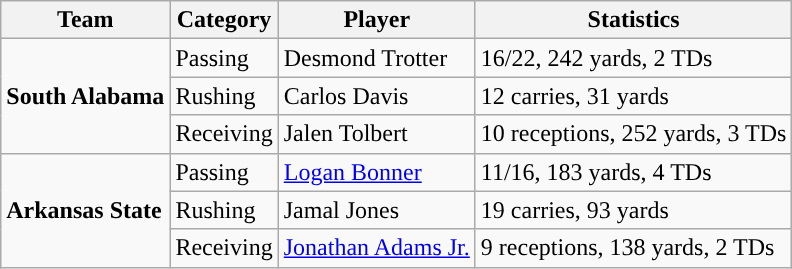<table class="wikitable" style="float: left;">
<tr>
<th>Team</th>
<th>Category</th>
<th>Player</th>
<th>Statistics</th>
</tr>
<tr>
<td rowspan=3><strong>South Alabama</strong></td>
<td>Passing</td>
<td>Desmond Trotter</td>
<td>16/22, 242 yards, 2 TDs</td>
</tr>
<tr>
<td>Rushing</td>
<td>Carlos Davis</td>
<td>12 carries, 31 yards</td>
</tr>
<tr>
<td>Receiving</td>
<td>Jalen Tolbert</td>
<td>10 receptions, 252 yards, 3 TDs</td>
</tr>
<tr>
<td rowspan=3><strong>Arkansas State</strong></td>
<td>Passing</td>
<td><a href='#'>Logan Bonner</a></td>
<td>11/16, 183 yards, 4 TDs</td>
</tr>
<tr>
<td>Rushing</td>
<td>Jamal Jones</td>
<td>19 carries, 93 yards</td>
</tr>
<tr>
<td>Receiving</td>
<td><a href='#'>Jonathan Adams Jr.</a></td>
<td>9 receptions, 138 yards, 2 TDs</td>
</tr>
</table>
